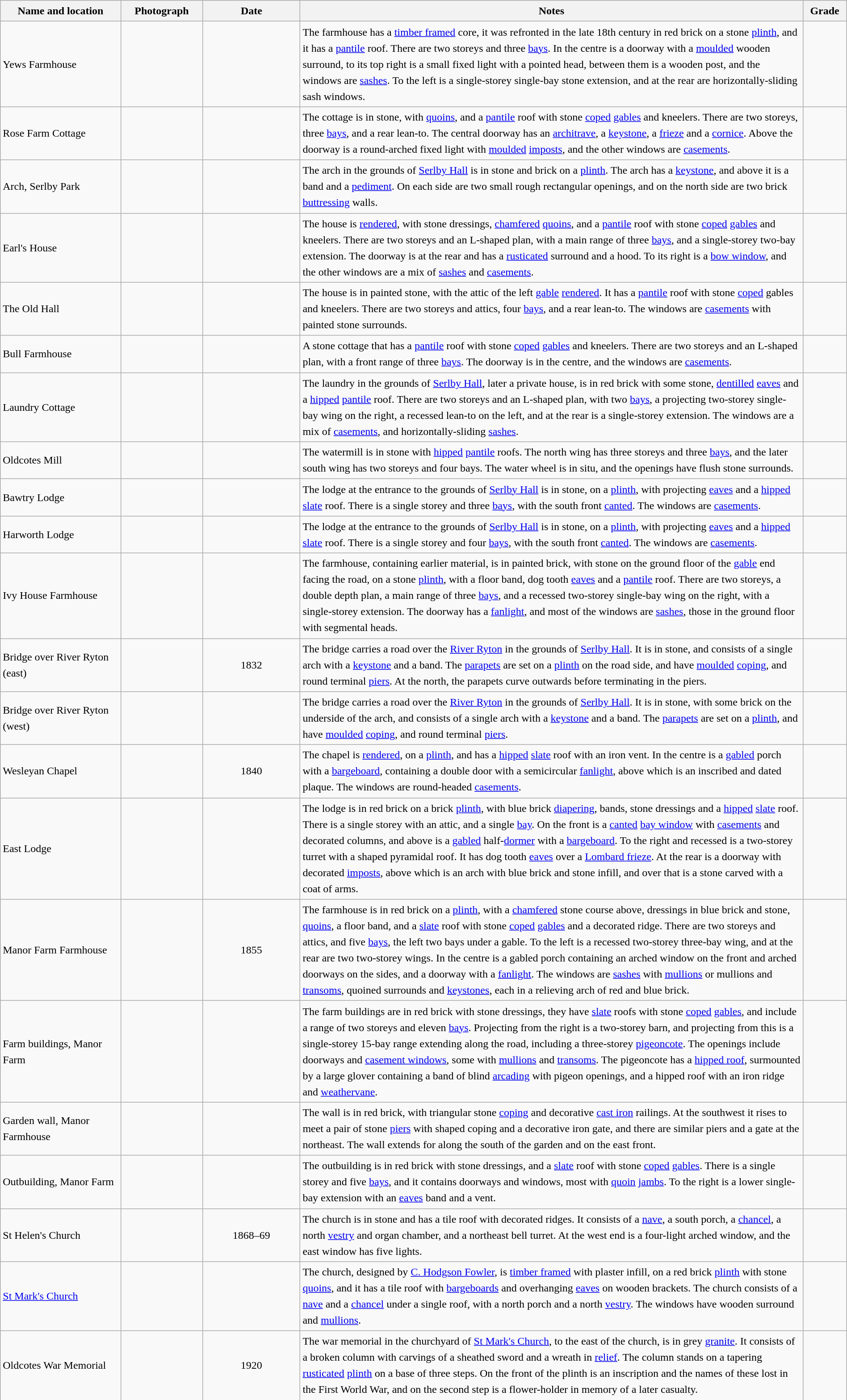<table class="wikitable sortable plainrowheaders" style="width:100%; border:0px; text-align:left; line-height:150%">
<tr>
<th scope="col"  style="width:150px">Name and location</th>
<th scope="col"  style="width:100px" class="unsortable">Photograph</th>
<th scope="col"  style="width:120px">Date</th>
<th scope="col"  style="width:650px" class="unsortable">Notes</th>
<th scope="col"  style="width:50px">Grade</th>
</tr>
<tr>
<td>Yews Farmhouse<br><small></small></td>
<td></td>
<td align="center"></td>
<td>The farmhouse has a <a href='#'>timber framed</a> core, it was refronted in the late 18th century in red brick on a stone <a href='#'>plinth</a>, and it has a <a href='#'>pantile</a> roof.  There are two storeys and three <a href='#'>bays</a>.  In the centre is a doorway with a <a href='#'>moulded</a> wooden surround, to its top right is a small fixed light with a pointed head, between them is a wooden post, and the windows are <a href='#'>sashes</a>.  To the left is a single-storey single-bay stone extension, and at the rear are horizontally-sliding sash windows.</td>
<td align="center" ></td>
</tr>
<tr>
<td>Rose Farm Cottage<br><small></small></td>
<td></td>
<td align="center"></td>
<td>The cottage is in stone, with <a href='#'>quoins</a>, and a <a href='#'>pantile</a> roof with stone <a href='#'>coped</a> <a href='#'>gables</a> and kneelers.  There are two storeys, three <a href='#'>bays</a>, and a rear lean-to.  The central doorway has an <a href='#'>architrave</a>, a <a href='#'>keystone</a>, a <a href='#'>frieze</a> and a <a href='#'>cornice</a>.  Above the doorway is a round-arched fixed light with <a href='#'>moulded</a> <a href='#'>imposts</a>, and the other windows are <a href='#'>casements</a>.</td>
<td align="center" ></td>
</tr>
<tr>
<td>Arch, Serlby Park<br><small></small></td>
<td></td>
<td align="center"></td>
<td>The arch in the grounds of <a href='#'>Serlby Hall</a> is in stone and brick on a <a href='#'>plinth</a>.  The arch has a <a href='#'>keystone</a>, and above it is a band and a <a href='#'>pediment</a>.  On each side are two small rough rectangular openings, and on the north side are two brick <a href='#'>buttressing</a> walls.</td>
<td align="center" ></td>
</tr>
<tr>
<td>Earl's House<br><small></small></td>
<td></td>
<td align="center"></td>
<td>The house is <a href='#'>rendered</a>, with stone dressings, <a href='#'>chamfered</a> <a href='#'>quoins</a>, and a <a href='#'>pantile</a> roof with stone <a href='#'>coped</a> <a href='#'>gables</a> and kneelers.  There are two storeys and an L-shaped plan, with a main range of three <a href='#'>bays</a>, and a single-storey two-bay extension.  The doorway is at the rear and has a <a href='#'>rusticated</a> surround and a hood.  To its right is a <a href='#'>bow window</a>, and the other windows are a mix of <a href='#'>sashes</a> and <a href='#'>casements</a>.</td>
<td align="center" ></td>
</tr>
<tr>
<td>The Old Hall<br><small></small></td>
<td></td>
<td align="center"></td>
<td>The house is in painted stone, with the attic of the left <a href='#'>gable</a> <a href='#'>rendered</a>.  It has a <a href='#'>pantile</a> roof with stone <a href='#'>coped</a> gables and kneelers.  There are two storeys and attics, four <a href='#'>bays</a>, and  a rear lean-to.  The windows are <a href='#'>casements</a> with painted stone surrounds.</td>
<td align="center" ></td>
</tr>
<tr>
<td>Bull Farmhouse<br><small></small></td>
<td></td>
<td align="center"></td>
<td>A stone cottage that has a <a href='#'>pantile</a> roof with stone <a href='#'>coped</a> <a href='#'>gables</a> and kneelers.  There are two storeys and an L-shaped plan, with a front range of three <a href='#'>bays</a>.  The doorway is in the centre, and the windows are <a href='#'>casements</a>.</td>
<td align="center" ></td>
</tr>
<tr>
<td>Laundry Cottage<br><small></small></td>
<td></td>
<td align="center"></td>
<td>The laundry in the grounds of <a href='#'>Serlby Hall</a>, later a private house, is in red brick with some stone, <a href='#'>dentilled</a> <a href='#'>eaves</a> and a <a href='#'>hipped</a> <a href='#'>pantile</a> roof.  There are two storeys and an L-shaped plan, with two <a href='#'>bays</a>, a projecting two-storey single-bay  wing on the right, a recessed lean-to on the left, and at the rear is a single-storey extension.  The windows are a mix of <a href='#'>casements</a>, and horizontally-sliding <a href='#'>sashes</a>.</td>
<td align="center" ></td>
</tr>
<tr>
<td>Oldcotes Mill<br><small></small></td>
<td></td>
<td align="center"></td>
<td>The watermill is in stone with <a href='#'>hipped</a> <a href='#'>pantile</a> roofs.  The north wing has three storeys and three <a href='#'>bays</a>, and the later south wing has two storeys and four bays.  The water wheel is in situ, and the openings have flush stone surrounds.</td>
<td align="center" ></td>
</tr>
<tr>
<td>Bawtry Lodge<br><small></small></td>
<td></td>
<td align="center"></td>
<td>The lodge at the entrance to the grounds of <a href='#'>Serlby Hall</a> is in stone, on a <a href='#'>plinth</a>, with projecting <a href='#'>eaves</a> and a <a href='#'>hipped</a> <a href='#'>slate</a> roof.  There is a single storey and three <a href='#'>bays</a>, with the south front <a href='#'>canted</a>.  The windows are <a href='#'>casements</a>.</td>
<td align="center" ></td>
</tr>
<tr>
<td>Harworth Lodge<br><small></small></td>
<td></td>
<td align="center"></td>
<td>The lodge at the entrance to the grounds of <a href='#'>Serlby Hall</a> is in stone, on a <a href='#'>plinth</a>, with projecting <a href='#'>eaves</a> and a <a href='#'>hipped</a> <a href='#'>slate</a> roof.  There is a single storey and four <a href='#'>bays</a>, with the south front <a href='#'>canted</a>.  The windows are <a href='#'>casements</a>.</td>
<td align="center" ></td>
</tr>
<tr>
<td>Ivy House Farmhouse<br><small></small></td>
<td></td>
<td align="center"></td>
<td>The farmhouse, containing earlier material, is in painted brick, with stone on the ground floor of the <a href='#'>gable</a> end facing the road, on a stone <a href='#'>plinth</a>, with a floor band, dog tooth <a href='#'>eaves</a> and a <a href='#'>pantile</a> roof.  There are two storeys, a double depth plan, a main range of three <a href='#'>bays</a>, and a recessed two-storey single-bay wing on the right, with a single-storey extension.  The doorway has a <a href='#'>fanlight</a>, and most of the windows are <a href='#'>sashes</a>, those in the ground floor with segmental heads.</td>
<td align="center" ></td>
</tr>
<tr>
<td>Bridge over River Ryton (east)<br><small></small></td>
<td></td>
<td align="center">1832</td>
<td>The bridge carries a road over the <a href='#'>River Ryton</a> in the grounds of <a href='#'>Serlby Hall</a>.  It is in stone, and consists of a single arch with a <a href='#'>keystone</a> and a band. The <a href='#'>parapets</a> are set on a <a href='#'>plinth</a> on the road side, and have <a href='#'>moulded</a> <a href='#'>coping</a>, and round terminal <a href='#'>piers</a>.  At the north, the parapets curve outwards before terminating in the piers.</td>
<td align="center" ></td>
</tr>
<tr>
<td>Bridge over River Ryton (west)<br><small></small></td>
<td></td>
<td align="center"></td>
<td>The bridge carries a road over the <a href='#'>River Ryton</a> in the grounds of <a href='#'>Serlby Hall</a>.  It is in stone, with some brick on the underside of the arch, and consists of a single arch with a <a href='#'>keystone</a> and a band.  The <a href='#'>parapets</a> are set on a <a href='#'>plinth</a>, and have <a href='#'>moulded</a> <a href='#'>coping</a>, and round terminal <a href='#'>piers</a>.</td>
<td align="center" ></td>
</tr>
<tr>
<td>Wesleyan Chapel<br><small></small></td>
<td></td>
<td align="center">1840</td>
<td>The chapel is <a href='#'>rendered</a>, on a <a href='#'>plinth</a>, and has a <a href='#'>hipped</a> <a href='#'>slate</a> roof with an iron vent.  In the centre is a <a href='#'>gabled</a> porch with a <a href='#'>bargeboard</a>, containing a double door with a semicircular <a href='#'>fanlight</a>, above which is an inscribed and dated plaque.  The windows are round-headed <a href='#'>casements</a>.</td>
<td align="center" ></td>
</tr>
<tr>
<td>East Lodge<br><small></small></td>
<td></td>
<td align="center"></td>
<td>The lodge is in red brick on a brick <a href='#'>plinth</a>, with blue brick <a href='#'>diapering</a>, bands, stone dressings and a <a href='#'>hipped</a> <a href='#'>slate</a> roof.  There is a single storey with an attic, and a single <a href='#'>bay</a>.  On the front is a <a href='#'>canted</a> <a href='#'>bay window</a> with <a href='#'>casements</a> and decorated columns, and above is a <a href='#'>gabled</a> half-<a href='#'>dormer</a> with a <a href='#'>bargeboard</a>.  To the right and recessed is a two-storey turret with a shaped pyramidal roof.  It has dog tooth <a href='#'>eaves</a> over a <a href='#'>Lombard frieze</a>.  At the rear is a doorway with decorated <a href='#'>imposts</a>, above which is an arch with blue brick and stone infill, and over that is a stone carved with a coat of arms.</td>
<td align="center" ></td>
</tr>
<tr>
<td>Manor Farm Farmhouse<br><small></small></td>
<td></td>
<td align="center">1855</td>
<td>The farmhouse is in red brick on a <a href='#'>plinth</a>, with a <a href='#'>chamfered</a> stone course above, dressings in blue brick and stone, <a href='#'>quoins</a>, a floor band, and a <a href='#'>slate</a> roof with stone <a href='#'>coped</a> <a href='#'>gables</a> and a decorated ridge.  There are two storeys and attics, and five <a href='#'>bays</a>, the left two bays under a gable.  To the left is a recessed two-storey three-bay wing, and at the rear are two two-storey wings.  In the centre is a gabled porch containing an arched window on the front and arched doorways on the sides, and a doorway with a <a href='#'>fanlight</a>.  The windows are <a href='#'>sashes</a> with <a href='#'>mullions</a> or mullions and <a href='#'>transoms</a>, quoined surrounds and <a href='#'>keystones</a>, each in a relieving arch of red and blue brick.</td>
<td align="center" ></td>
</tr>
<tr>
<td>Farm buildings, Manor Farm<br><small></small></td>
<td></td>
<td align="center"></td>
<td>The farm buildings are in red brick with stone dressings, they have <a href='#'>slate</a> roofs with stone <a href='#'>coped</a> <a href='#'>gables</a>, and include a range of two storeys and eleven <a href='#'>bays</a>.  Projecting from the right is a two-storey barn, and projecting from this is a single-storey 15-bay range extending along the road, including a three-storey <a href='#'>pigeoncote</a>.  The openings include doorways and <a href='#'>casement windows</a>, some with <a href='#'>mullions</a> and <a href='#'>transoms</a>.  The pigeoncote has a <a href='#'>hipped roof</a>, surmounted by a large glover containing a band of blind <a href='#'>arcading</a> with pigeon openings, and a hipped roof with an iron ridge and <a href='#'>weathervane</a>.</td>
<td align="center" ></td>
</tr>
<tr>
<td>Garden wall, Manor Farmhouse<br><small></small></td>
<td></td>
<td align="center"></td>
<td>The wall is in red brick, with triangular stone <a href='#'>coping</a> and decorative <a href='#'>cast iron</a> railings. At the southwest it rises to meet a pair of stone <a href='#'>piers</a> with shaped coping and a decorative iron gate, and there are similar piers and a gate at the northeast.  The wall extends for  along the south of the garden and  on the east front.</td>
<td align="center" ></td>
</tr>
<tr>
<td>Outbuilding, Manor Farm<br><small></small></td>
<td></td>
<td align="center"></td>
<td>The outbuilding is in red brick with stone dressings, and a <a href='#'>slate</a> roof with stone <a href='#'>coped</a> <a href='#'>gables</a>.  There is a single storey and five <a href='#'>bays</a>, and it contains doorways and windows, most with <a href='#'>quoin</a> <a href='#'>jambs</a>. To the right is a lower single-bay extension with an <a href='#'>eaves</a> band and a vent.</td>
<td align="center" ></td>
</tr>
<tr>
<td>St Helen's Church<br><small></small></td>
<td></td>
<td align="center">1868–69</td>
<td>The church is in stone and has a tile roof with decorated ridges.  It consists of a <a href='#'>nave</a>, a south porch, a <a href='#'>chancel</a>, a north <a href='#'>vestry</a> and organ chamber, and a northeast bell turret.  At the west end is a four-light arched window, and the east window has five lights.</td>
<td align="center" ></td>
</tr>
<tr>
<td><a href='#'>St Mark's Church</a><br><small></small></td>
<td></td>
<td align="center"></td>
<td>The church, designed by <a href='#'>C. Hodgson Fowler</a>, is <a href='#'>timber framed</a> with plaster infill, on a red brick <a href='#'>plinth</a> with stone <a href='#'>quoins</a>, and it has a tile roof with <a href='#'>bargeboards</a> and overhanging <a href='#'>eaves</a> on wooden brackets.  The church consists of a <a href='#'>nave</a> and a <a href='#'>chancel</a> under a single roof, with a north porch and a north <a href='#'>vestry</a>.  The windows have wooden surround and <a href='#'>mullions</a>.</td>
<td align="center" ></td>
</tr>
<tr>
<td>Oldcotes War Memorial<br><small></small></td>
<td></td>
<td align="center">1920</td>
<td>The war memorial in the churchyard of <a href='#'>St Mark's Church</a>, to the east of the church, is in grey <a href='#'>granite</a>.  It consists of a broken column with carvings of a sheathed sword and a wreath in <a href='#'>relief</a>.  The column stands on a tapering <a href='#'>rusticated</a> <a href='#'>plinth</a> on a base of three steps.  On the front of the plinth is an inscription and the names of these lost in the First World War, and on the second step is  a flower-holder in memory of a later casualty.</td>
<td align="center" ></td>
</tr>
<tr>
</tr>
</table>
